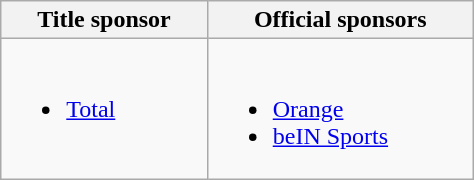<table class="wikitable" style="width:25%;">
<tr>
<th>Title sponsor</th>
<th>Official sponsors</th>
</tr>
<tr>
<td style="vertical-align:top;"><br><ul><li><a href='#'>Total</a></li></ul></td>
<td style="vertical-align:top;"><br><ul><li><a href='#'>Orange</a></li><li><a href='#'>beIN Sports</a></li></ul></td>
</tr>
</table>
